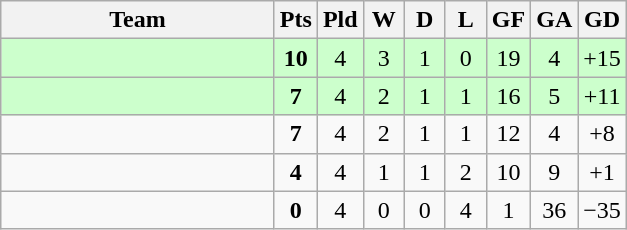<table class=wikitable style="text-align:center">
<tr>
<th width=175>Team</th>
<th width=20>Pts</th>
<th width=20>Pld</th>
<th width=20>W</th>
<th width=20>D</th>
<th width=20>L</th>
<th width=20>GF</th>
<th width=20>GA</th>
<th width=20>GD</th>
</tr>
<tr style="background:#ccffcc">
<td align=left></td>
<td><strong>10</strong></td>
<td>4</td>
<td>3</td>
<td>1</td>
<td>0</td>
<td>19</td>
<td>4</td>
<td>+15</td>
</tr>
<tr style="background:#ccffcc">
<td align=left></td>
<td><strong>7</strong></td>
<td>4</td>
<td>2</td>
<td>1</td>
<td>1</td>
<td>16</td>
<td>5</td>
<td>+11</td>
</tr>
<tr>
<td align=left></td>
<td><strong>7</strong></td>
<td>4</td>
<td>2</td>
<td>1</td>
<td>1</td>
<td>12</td>
<td>4</td>
<td>+8</td>
</tr>
<tr>
<td align=left></td>
<td><strong>4</strong></td>
<td>4</td>
<td>1</td>
<td>1</td>
<td>2</td>
<td>10</td>
<td>9</td>
<td>+1</td>
</tr>
<tr>
<td align=left></td>
<td><strong>0</strong></td>
<td>4</td>
<td>0</td>
<td>0</td>
<td>4</td>
<td>1</td>
<td>36</td>
<td>−35</td>
</tr>
</table>
